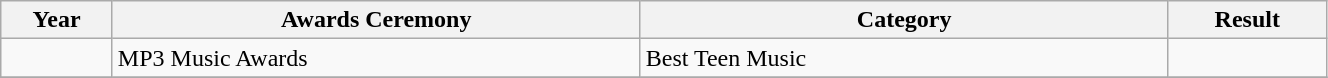<table class="wikitable plainrowheaders" style="width:70%;">
<tr>
<th scope="col" style="width:4%;">Year</th>
<th scope="col" style="width:20%;">Awards Ceremony</th>
<th scope="col" style="width:20%;">Category</th>
<th scope="col" style="width:6%;">Result</th>
</tr>
<tr>
<td></td>
<td>MP3 Music Awards</td>
<td>Best Teen Music</td>
<td></td>
</tr>
<tr>
</tr>
</table>
